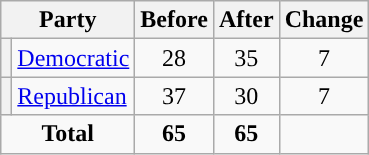<table class="wikitable" style="text-align:center;">
<tr>
<th colspan="2">Party</th>
<th>Before</th>
<th>After</th>
<th>Change</th>
</tr>
<tr>
<th style="background-color:"></th>
<td style="text-align:left;"><a href='#'>Democratic</a></td>
<td>28</td>
<td>35</td>
<td> 7</td>
</tr>
<tr>
<th style="background-color:"></th>
<td style="text-align:left;"><a href='#'>Republican</a></td>
<td>37</td>
<td>30</td>
<td> 7</td>
</tr>
<tr>
<td colspan="2"><strong>Total</strong></td>
<td><strong>65</strong></td>
<td><strong>65</strong></td>
<td></td>
</tr>
</table>
